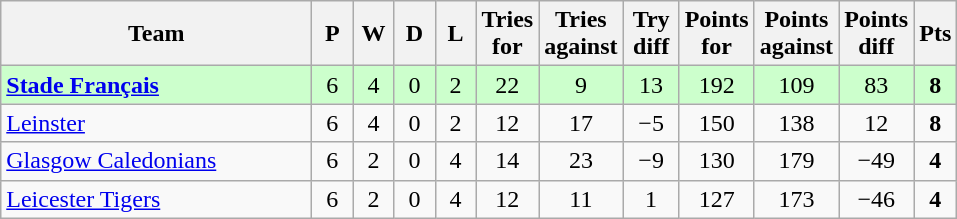<table class="wikitable" style="text-align:center">
<tr>
<th width="200">Team</th>
<th width="20">P</th>
<th width="20">W</th>
<th width="20">D</th>
<th width="20">L</th>
<th width="20">Tries for</th>
<th width="20">Tries against</th>
<th width="30">Try diff</th>
<th width="20">Points for</th>
<th width="20">Points against</th>
<th width="25">Points diff</th>
<th width="20">Pts</th>
</tr>
<tr bgcolor="#ccffcc">
<td align="left"> <strong><a href='#'>Stade Français</a></strong></td>
<td>6</td>
<td>4</td>
<td>0</td>
<td>2</td>
<td>22</td>
<td>9</td>
<td>13</td>
<td>192</td>
<td>109</td>
<td>83</td>
<td><strong>8</strong></td>
</tr>
<tr>
<td align="left"> <a href='#'>Leinster</a></td>
<td>6</td>
<td>4</td>
<td>0</td>
<td>2</td>
<td>12</td>
<td>17</td>
<td>−5</td>
<td>150</td>
<td>138</td>
<td>12</td>
<td><strong>8</strong></td>
</tr>
<tr>
<td align="left"> <a href='#'>Glasgow Caledonians</a></td>
<td>6</td>
<td>2</td>
<td>0</td>
<td>4</td>
<td>14</td>
<td>23</td>
<td>−9</td>
<td>130</td>
<td>179</td>
<td>−49</td>
<td><strong>4</strong></td>
</tr>
<tr>
<td align="left"> <a href='#'>Leicester Tigers</a></td>
<td>6</td>
<td>2</td>
<td>0</td>
<td>4</td>
<td>12</td>
<td>11</td>
<td>1</td>
<td>127</td>
<td>173</td>
<td>−46</td>
<td><strong>4</strong></td>
</tr>
</table>
